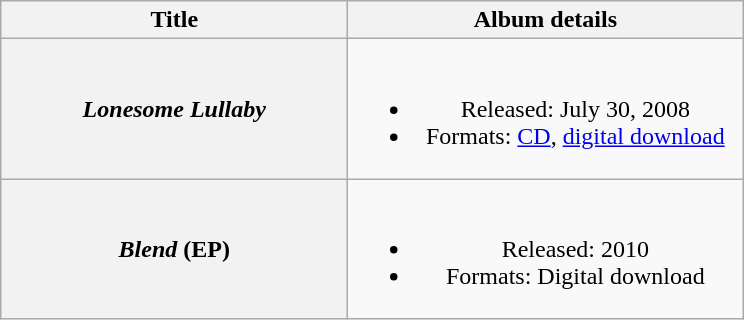<table class="wikitable plainrowheaders" style="text-align:center;">
<tr>
<th scope="col" style="width:14em;">Title</th>
<th scope="col" style="width:16em;">Album details</th>
</tr>
<tr>
<th scope="row"><em>Lonesome Lullaby</em></th>
<td><br><ul><li>Released: July 30, 2008</li><li>Formats: <a href='#'>CD</a>, <a href='#'>digital download</a></li></ul></td>
</tr>
<tr>
<th scope="row"><em>Blend</em> (EP)</th>
<td><br><ul><li>Released: 2010</li><li>Formats: Digital download</li></ul></td>
</tr>
</table>
